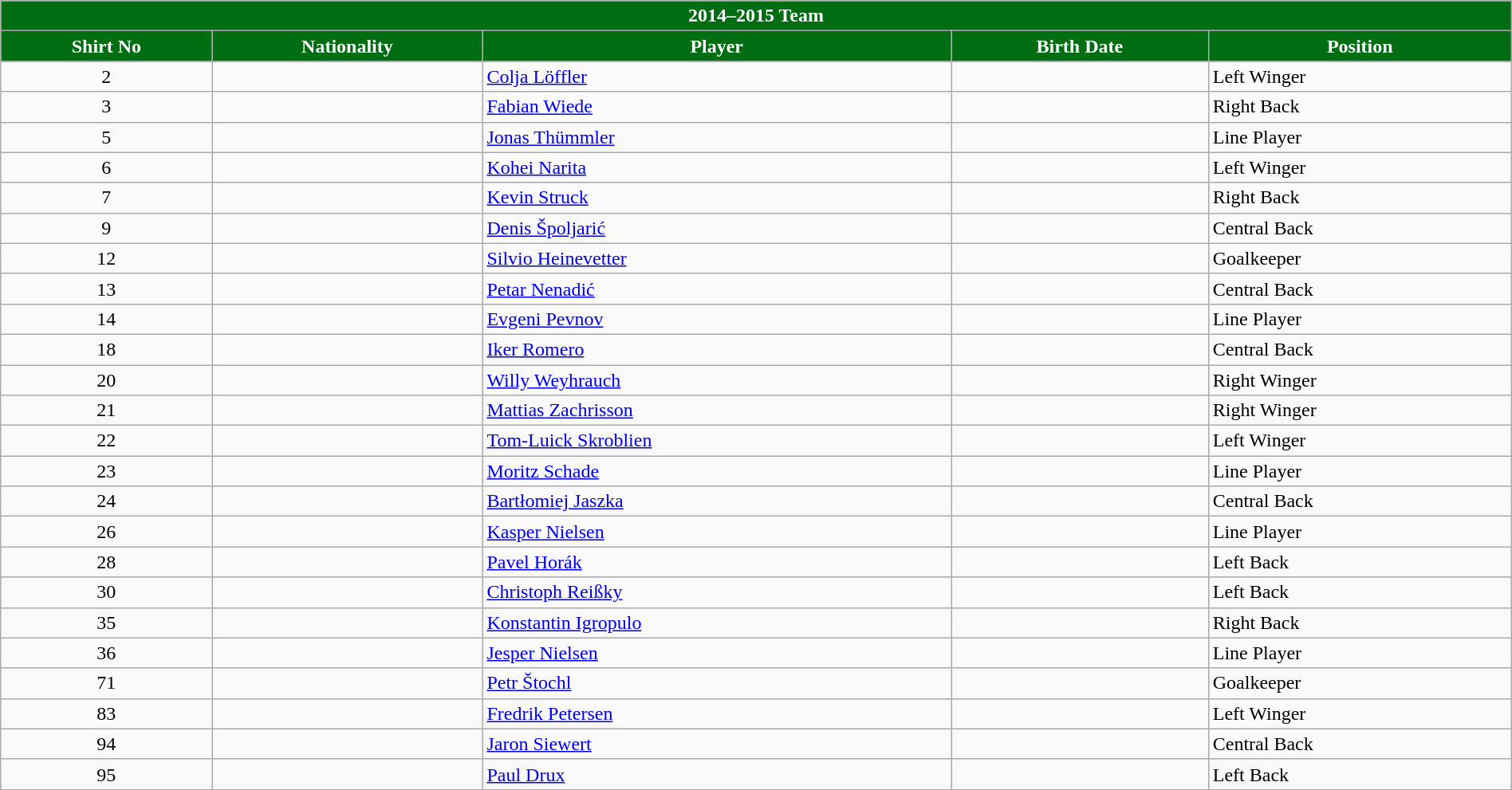<table class="wikitable collapsible collapsed" style="width:100%;">
<tr>
<th colspan=5 style="background-color:#006D12;color:white;text-align:center;">2014–2015 Team</th>
</tr>
<tr>
<th style="color:white; background:#006D12">Shirt No</th>
<th style="color:white; background:#006D12">Nationality</th>
<th style="color:white; background:#006D12">Player</th>
<th style="color:white; background:#006D12">Birth Date</th>
<th style="color:white; background:#006D12">Position</th>
</tr>
<tr>
<td align=center>2</td>
<td></td>
<td><a href='#'>Colja Löffler</a></td>
<td></td>
<td>Left Winger</td>
</tr>
<tr>
<td align=center>3</td>
<td></td>
<td><a href='#'>Fabian Wiede</a></td>
<td></td>
<td>Right Back</td>
</tr>
<tr>
<td align=center>5</td>
<td></td>
<td><a href='#'>Jonas Thümmler</a></td>
<td></td>
<td>Line Player</td>
</tr>
<tr>
<td align=center>6</td>
<td></td>
<td><a href='#'>Kohei Narita</a></td>
<td></td>
<td>Left Winger</td>
</tr>
<tr>
<td align=center>7</td>
<td></td>
<td><a href='#'>Kevin Struck</a></td>
<td></td>
<td>Right Back</td>
</tr>
<tr>
<td align=center>9</td>
<td></td>
<td><a href='#'>Denis Špoljarić</a></td>
<td></td>
<td>Central Back</td>
</tr>
<tr>
<td align=center>12</td>
<td></td>
<td><a href='#'>Silvio Heinevetter</a></td>
<td></td>
<td>Goalkeeper</td>
</tr>
<tr>
<td align=center>13</td>
<td></td>
<td><a href='#'>Petar Nenadić</a></td>
<td></td>
<td>Central Back</td>
</tr>
<tr>
<td align=center>14</td>
<td></td>
<td><a href='#'>Evgeni Pevnov</a></td>
<td></td>
<td>Line Player</td>
</tr>
<tr>
<td align=center>18</td>
<td></td>
<td><a href='#'>Iker Romero</a></td>
<td></td>
<td>Central Back</td>
</tr>
<tr>
<td align=center>20</td>
<td></td>
<td><a href='#'>Willy Weyhrauch</a></td>
<td></td>
<td>Right Winger</td>
</tr>
<tr>
<td align=center>21</td>
<td></td>
<td><a href='#'>Mattias Zachrisson</a></td>
<td></td>
<td>Right Winger</td>
</tr>
<tr>
<td align=center>22</td>
<td></td>
<td><a href='#'>Tom-Luick Skroblien</a></td>
<td></td>
<td>Left Winger</td>
</tr>
<tr>
<td align=center>23</td>
<td></td>
<td><a href='#'>Moritz Schade</a></td>
<td></td>
<td>Line Player</td>
</tr>
<tr>
<td align=center>24</td>
<td></td>
<td><a href='#'>Bartłomiej Jaszka</a></td>
<td></td>
<td>Central Back</td>
</tr>
<tr>
<td align=center>26</td>
<td></td>
<td><a href='#'>Kasper Nielsen</a></td>
<td></td>
<td>Line Player</td>
</tr>
<tr>
<td align=center>28</td>
<td></td>
<td><a href='#'>Pavel Horák</a></td>
<td></td>
<td>Left Back</td>
</tr>
<tr>
<td align=center>30</td>
<td></td>
<td><a href='#'>Christoph Reißky</a></td>
<td></td>
<td>Left Back</td>
</tr>
<tr>
<td align=center>35</td>
<td></td>
<td><a href='#'>Konstantin Igropulo</a></td>
<td></td>
<td>Right Back</td>
</tr>
<tr>
<td align=center>36</td>
<td></td>
<td><a href='#'>Jesper Nielsen</a></td>
<td></td>
<td>Line Player</td>
</tr>
<tr>
<td align=center>71</td>
<td></td>
<td><a href='#'>Petr Štochl</a></td>
<td></td>
<td>Goalkeeper</td>
</tr>
<tr>
<td align=center>83</td>
<td></td>
<td><a href='#'>Fredrik Petersen</a></td>
<td></td>
<td>Left Winger</td>
</tr>
<tr>
<td align=center>94</td>
<td></td>
<td><a href='#'>Jaron Siewert</a></td>
<td></td>
<td>Central Back</td>
</tr>
<tr>
<td align=center>95</td>
<td></td>
<td><a href='#'>Paul Drux</a></td>
<td></td>
<td>Left Back</td>
</tr>
</table>
